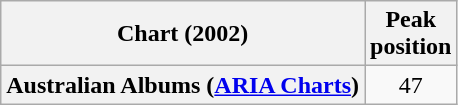<table class="wikitable sortable plainrowheaders" style="text-align:center">
<tr>
<th scope="col">Chart (2002)</th>
<th scope="col">Peak<br>position</th>
</tr>
<tr>
<th scope="row">Australian Albums (<a href='#'>ARIA Charts</a>)</th>
<td>47</td>
</tr>
</table>
